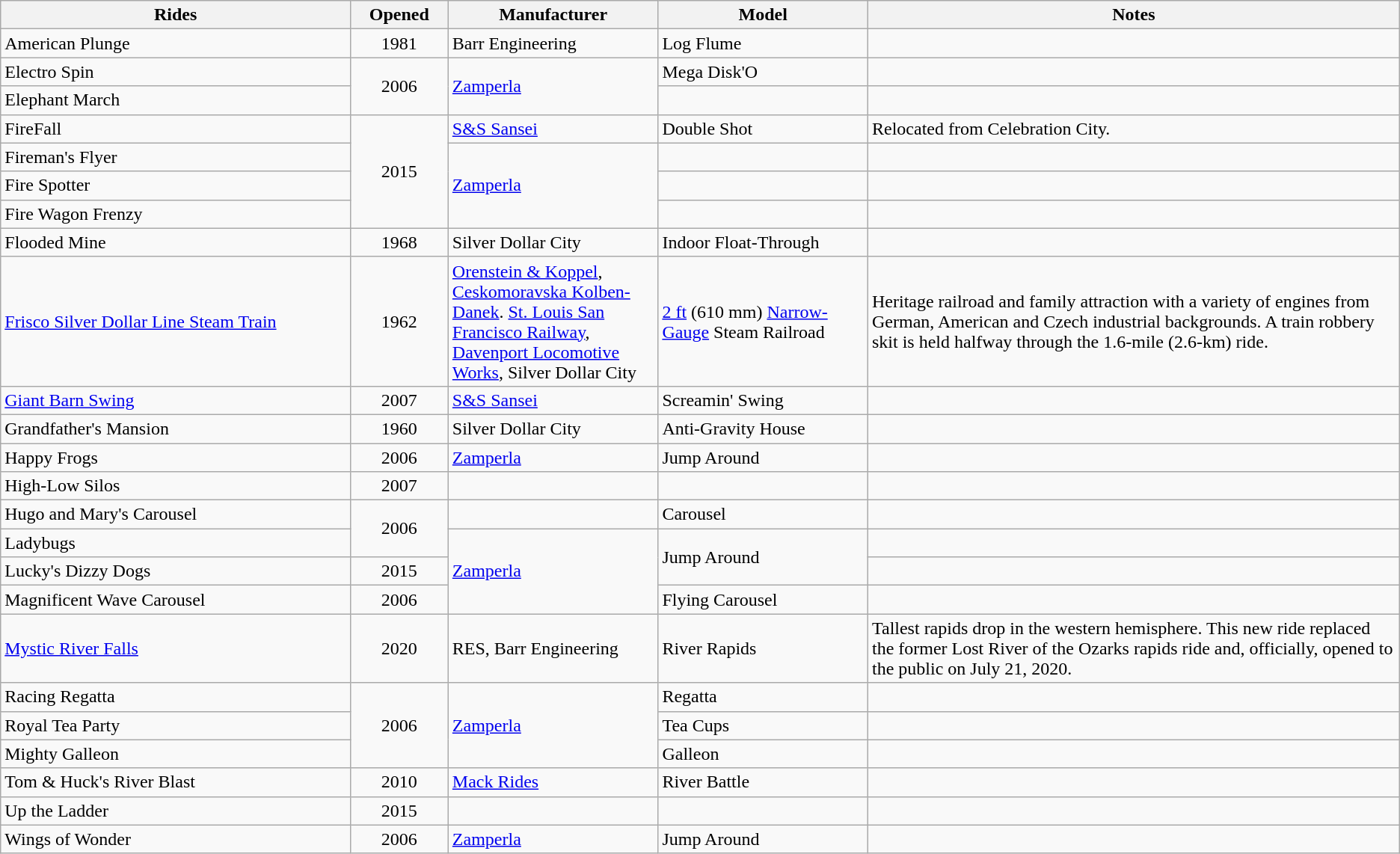<table class="wikitable sortable">
<tr>
<th>Rides</th>
<th style="width:7%;">Opened</th>
<th style="width:15%;">Manufacturer</th>
<th style="width:15%;">Model</th>
<th style="width:38%;">Notes</th>
</tr>
<tr>
<td>American Plunge</td>
<td style="text-align:center">1981</td>
<td>Barr Engineering</td>
<td>Log Flume</td>
<td></td>
</tr>
<tr>
<td>Electro Spin</td>
<td rowspan="2" style="text-align:center">2006</td>
<td rowspan="2"><a href='#'>Zamperla</a></td>
<td>Mega Disk'O</td>
<td></td>
</tr>
<tr>
<td>Elephant March</td>
<td></td>
<td></td>
</tr>
<tr>
<td>FireFall</td>
<td rowspan="4" style="text-align:center">2015</td>
<td><a href='#'>S&S Sansei</a></td>
<td>Double Shot</td>
<td>Relocated from Celebration City.</td>
</tr>
<tr>
<td>Fireman's Flyer</td>
<td rowspan="3"><a href='#'>Zamperla</a></td>
<td></td>
<td></td>
</tr>
<tr>
<td>Fire Spotter</td>
<td></td>
<td></td>
</tr>
<tr>
<td>Fire Wagon Frenzy</td>
<td></td>
<td></td>
</tr>
<tr>
<td>Flooded Mine</td>
<td style="text-align:center">1968</td>
<td>Silver Dollar City</td>
<td>Indoor Float-Through</td>
<td></td>
</tr>
<tr>
<td><a href='#'>Frisco Silver Dollar Line Steam Train</a></td>
<td style="text-align:center">1962</td>
<td><a href='#'>Orenstein & Koppel</a>, <a href='#'>Ceskomoravska Kolben-Danek</a>. <a href='#'>St. Louis San Francisco Railway</a>, <a href='#'>Davenport Locomotive Works</a>, Silver Dollar City</td>
<td><a href='#'>2 ft</a> (610 mm) <a href='#'>Narrow-Gauge</a> Steam Railroad</td>
<td>Heritage railroad and family attraction with a variety of engines from German, American and Czech industrial backgrounds. A train robbery skit is held halfway through the 1.6-mile (2.6-km) ride.</td>
</tr>
<tr>
<td><a href='#'>Giant Barn Swing</a></td>
<td style="text-align:center">2007</td>
<td><a href='#'>S&S Sansei</a></td>
<td>Screamin' Swing</td>
<td></td>
</tr>
<tr>
<td>Grandfather's Mansion</td>
<td style="text-align:center">1960</td>
<td>Silver Dollar City</td>
<td>Anti-Gravity House</td>
<td></td>
</tr>
<tr>
<td>Happy Frogs</td>
<td style="text-align:center">2006</td>
<td><a href='#'>Zamperla</a></td>
<td>Jump Around</td>
<td></td>
</tr>
<tr>
<td>High-Low Silos</td>
<td style="text-align:center">2007</td>
<td></td>
<td></td>
<td></td>
</tr>
<tr>
<td>Hugo and Mary's Carousel</td>
<td rowspan="2" style="text-align:center">2006</td>
<td></td>
<td>Carousel</td>
<td></td>
</tr>
<tr>
<td>Ladybugs</td>
<td rowspan="3"><a href='#'>Zamperla</a></td>
<td rowspan="2">Jump Around</td>
<td></td>
</tr>
<tr>
<td>Lucky's Dizzy Dogs</td>
<td style="text-align:center">2015</td>
<td></td>
</tr>
<tr>
<td>Magnificent Wave Carousel</td>
<td style="text-align:center">2006</td>
<td>Flying Carousel</td>
<td></td>
</tr>
<tr>
<td><a href='#'>Mystic River Falls</a></td>
<td style="text-align:center">2020</td>
<td>RES, Barr Engineering</td>
<td>River Rapids</td>
<td>Tallest rapids drop in the western hemisphere. This new ride replaced the former Lost River of the Ozarks rapids ride and, officially, opened to the public on July 21, 2020.</td>
</tr>
<tr>
<td>Racing Regatta</td>
<td rowspan="3" style="text-align:center">2006</td>
<td rowspan="3"><a href='#'>Zamperla</a></td>
<td>Regatta</td>
<td></td>
</tr>
<tr>
<td>Royal Tea Party</td>
<td>Tea Cups</td>
<td></td>
</tr>
<tr>
<td>Mighty Galleon</td>
<td>Galleon</td>
<td></td>
</tr>
<tr>
<td>Tom & Huck's River Blast</td>
<td style="text-align:center">2010</td>
<td><a href='#'>Mack Rides</a></td>
<td>River Battle</td>
<td></td>
</tr>
<tr>
<td>Up the Ladder</td>
<td style="text-align:center">2015</td>
<td></td>
<td></td>
<td></td>
</tr>
<tr>
<td>Wings of Wonder</td>
<td style="text-align:center">2006</td>
<td><a href='#'>Zamperla</a></td>
<td>Jump Around</td>
<td></td>
</tr>
</table>
